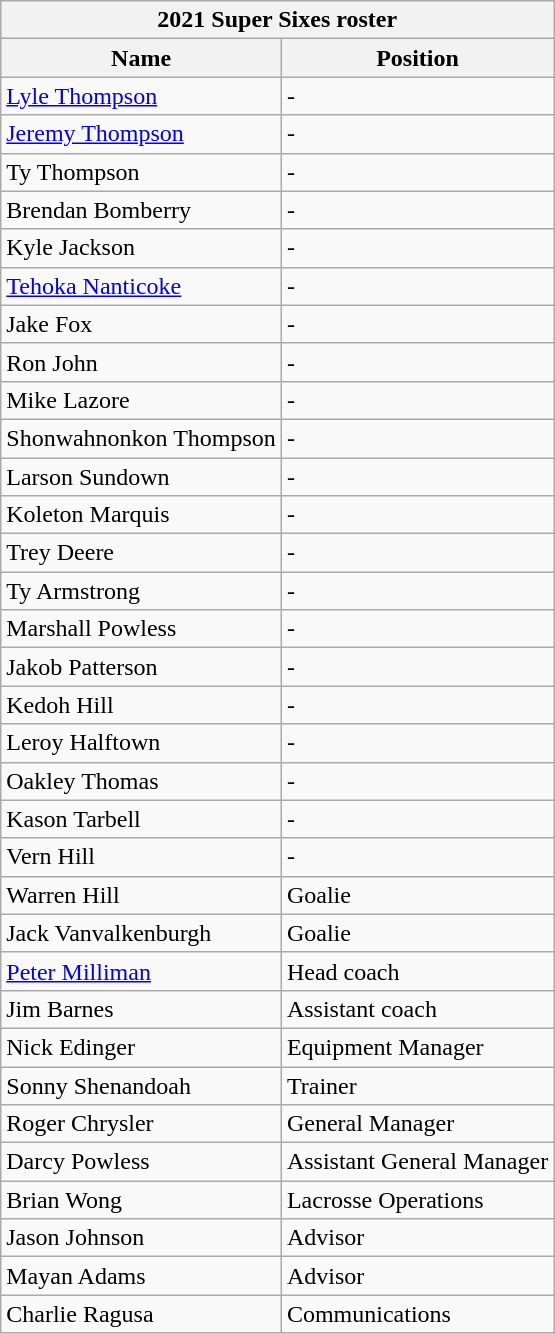<table class="wikitable collapsible collapsed">
<tr>
<th colspan="2">2021 Super Sixes roster</th>
</tr>
<tr>
<th>Name</th>
<th>Position</th>
</tr>
<tr>
<td><a href='#'>Lyle Thompson</a></td>
<td>-</td>
</tr>
<tr>
<td><a href='#'>Jeremy Thompson</a></td>
<td>-</td>
</tr>
<tr>
<td>Ty Thompson</td>
<td>-</td>
</tr>
<tr>
<td>Brendan Bomberry</td>
<td>-</td>
</tr>
<tr>
<td>Kyle Jackson</td>
<td>-</td>
</tr>
<tr>
<td><a href='#'>Tehoka Nanticoke</a></td>
<td>-</td>
</tr>
<tr>
<td>Jake Fox</td>
<td>-</td>
</tr>
<tr>
<td>Ron John</td>
<td>-</td>
</tr>
<tr>
<td>Mike Lazore</td>
<td>-</td>
</tr>
<tr>
<td>Shonwahnonkon Thompson</td>
<td>-</td>
</tr>
<tr>
<td>Larson Sundown</td>
<td>-</td>
</tr>
<tr>
<td>Koleton Marquis</td>
<td>-</td>
</tr>
<tr>
<td>Trey Deere</td>
<td>-</td>
</tr>
<tr>
<td>Ty Armstrong</td>
<td>-</td>
</tr>
<tr>
<td>Marshall Powless</td>
<td>-</td>
</tr>
<tr>
<td>Jakob Patterson</td>
<td>-</td>
</tr>
<tr>
<td>Kedoh Hill</td>
<td>-</td>
</tr>
<tr>
<td>Leroy Halftown</td>
<td>-</td>
</tr>
<tr>
<td>Oakley Thomas</td>
<td>-</td>
</tr>
<tr>
<td>Kason Tarbell</td>
<td>-</td>
</tr>
<tr>
<td>Vern Hill</td>
<td>-</td>
</tr>
<tr>
<td>Warren Hill</td>
<td>Goalie</td>
</tr>
<tr>
<td>Jack Vanvalkenburgh</td>
<td>Goalie</td>
</tr>
<tr>
<td><a href='#'>Peter Milliman</a></td>
<td>Head coach</td>
</tr>
<tr>
<td>Jim Barnes</td>
<td>Assistant coach</td>
</tr>
<tr>
<td>Nick Edinger</td>
<td>Equipment Manager</td>
</tr>
<tr>
<td>Sonny Shenandoah</td>
<td>Trainer</td>
</tr>
<tr>
<td>Roger Chrysler</td>
<td>General Manager</td>
</tr>
<tr>
<td>Darcy Powless</td>
<td>Assistant General Manager</td>
</tr>
<tr>
<td>Brian Wong</td>
<td>Lacrosse Operations</td>
</tr>
<tr>
<td>Jason Johnson</td>
<td>Advisor</td>
</tr>
<tr>
<td>Mayan Adams</td>
<td>Advisor</td>
</tr>
<tr>
<td>Charlie Ragusa</td>
<td>Communications</td>
</tr>
</table>
